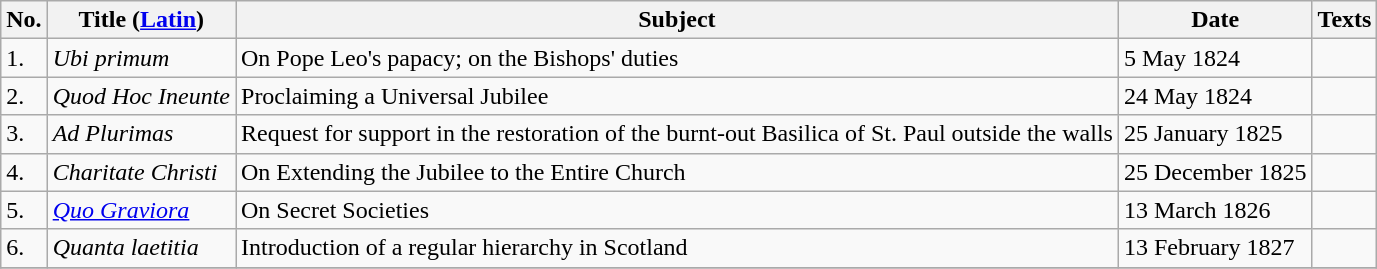<table class="wikitable">
<tr>
<th>No.</th>
<th>Title (<a href='#'>Latin</a>)</th>
<th>Subject</th>
<th>Date</th>
<th>Texts</th>
</tr>
<tr>
<td>1.</td>
<td><em>Ubi primum</em></td>
<td>On Pope Leo's papacy; on the Bishops' duties</td>
<td>5 May 1824</td>
<td></td>
</tr>
<tr>
<td>2.</td>
<td><em>Quod Hoc Ineunte</em></td>
<td>Proclaiming a Universal Jubilee</td>
<td>24 May 1824</td>
<td></td>
</tr>
<tr>
<td>3.</td>
<td><em>Ad Plurimas</em></td>
<td>Request for support in the restoration of the burnt-out Basilica of St. Paul outside the walls</td>
<td>25 January 1825</td>
<td></td>
</tr>
<tr>
<td>4.</td>
<td><em>Charitate Christi</em></td>
<td>On Extending the Jubilee to the Entire Church</td>
<td>25 December 1825</td>
<td></td>
</tr>
<tr>
<td>5.</td>
<td><em><a href='#'>Quo Graviora</a></em></td>
<td>On Secret Societies</td>
<td>13 March 1826</td>
<td></td>
</tr>
<tr>
<td>6.</td>
<td><em>Quanta laetitia</em></td>
<td>Introduction of a regular hierarchy in Scotland</td>
<td>13 February 1827</td>
<td></td>
</tr>
<tr>
</tr>
</table>
